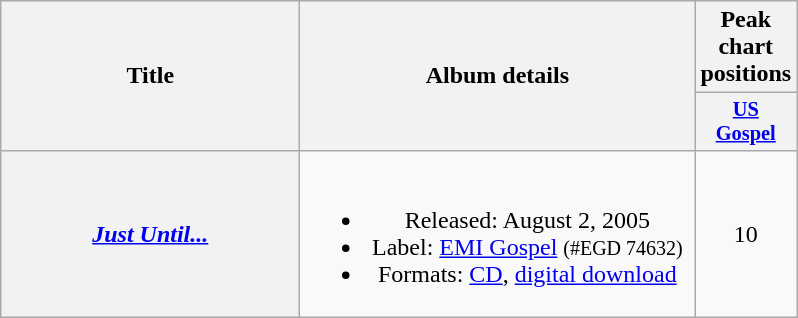<table class="wikitable plainrowheaders" style="text-align:center;" border="1">
<tr>
<th scope="col" rowspan="2" style="width:12em;">Title</th>
<th scope="col" rowspan="2" style="width:16em;">Album details</th>
<th scope="col" colspan="1">Peak chart positions</th>
</tr>
<tr>
<th scope="col" style="width:4em;font-size:85%;"><a href='#'>US<br>Gospel</a><br></th>
</tr>
<tr>
<th scope="row"><em><a href='#'>Just Until...</a></em></th>
<td><br><ul><li>Released: August 2, 2005</li><li>Label: <a href='#'>EMI Gospel</a> <small>(#EGD 74632)</small></li><li>Formats: <a href='#'>CD</a>, <a href='#'>digital download</a></li></ul></td>
<td>10</td>
</tr>
</table>
